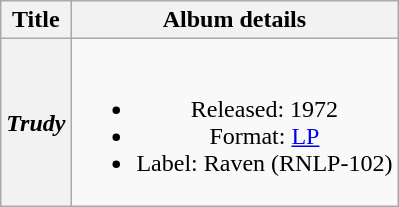<table class="wikitable plainrowheaders" style="text-align:center;" border="1">
<tr>
<th>Title</th>
<th>Album details</th>
</tr>
<tr>
<th scope="row"><em>Trudy</em></th>
<td><br><ul><li>Released: 1972</li><li>Format: <a href='#'>LP</a></li><li>Label: Raven (RNLP-102)</li></ul></td>
</tr>
</table>
